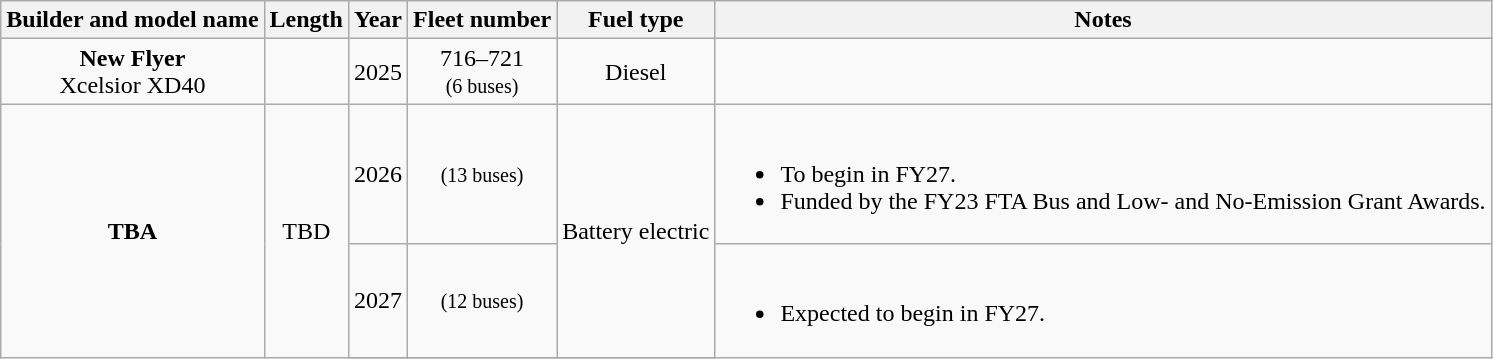<table class="wikitable">
<tr>
<th>Builder and model name</th>
<th>Length</th>
<th>Year</th>
<th>Fleet number</th>
<th>Fuel type</th>
<th>Notes</th>
</tr>
<tr>
<td rowspan="1" align="center"><strong>New Flyer</strong><br>Xcelsior XD40</td>
<td align="center"></td>
<td align="center">2025</td>
<td align="center">716–721<br><small>(6 buses)</small></td>
<td rowspan="1" align="center">Diesel</td>
<td></td>
</tr>
<tr>
<td rowspan="3" align="center"><strong>TBA</strong></td>
<td rowspan="3" align="center">TBD</td>
<td align="center">2026</td>
<td align="center"><small>(13 buses)</small></td>
<td rowspan="2" align="center">Battery electric</td>
<td><br><ul><li>To begin in FY27.</li><li>Funded by the FY23 FTA Bus and Low- and No-Emission Grant Awards.</li></ul></td>
</tr>
<tr>
<td rowspan="1" align="center">2027</td>
<td align="center"><small>(12 buses)</small></td>
<td rowspan="2"><br><ul><li>Expected to begin in FY27.</li></ul></td>
</tr>
<tr>
</tr>
</table>
